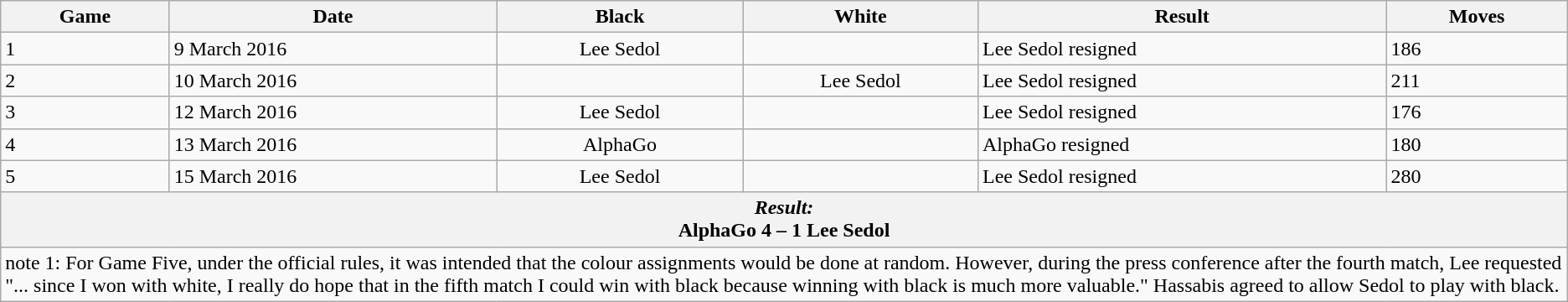<table class="wikitable" style="float:left;">
<tr>
<th scope="col">Game</th>
<th scope="col">Date</th>
<th scope="col">Black</th>
<th scope="col">White</th>
<th scope="col">Result</th>
<th scope="col">Moves</th>
</tr>
<tr>
<td>1</td>
<td>9 March 2016</td>
<td style="text-align:center">Lee Sedol</td>
<td></td>
<td>Lee Sedol resigned</td>
<td>186 </td>
</tr>
<tr>
<td>2</td>
<td>10 March 2016</td>
<td></td>
<td style="text-align:center">Lee Sedol</td>
<td>Lee Sedol resigned</td>
<td>211 </td>
</tr>
<tr>
<td>3</td>
<td>12 March 2016</td>
<td style="text-align:center">Lee Sedol</td>
<td></td>
<td>Lee Sedol resigned</td>
<td>176 </td>
</tr>
<tr>
<td>4</td>
<td>13 March 2016</td>
<td style="text-align:center">AlphaGo</td>
<td></td>
<td>AlphaGo resigned</td>
<td>180 </td>
</tr>
<tr>
<td>5</td>
<td>15 March 2016</td>
<td style="text-align:center">Lee Sedol</td>
<td></td>
<td>Lee Sedol resigned</td>
<td>280 </td>
</tr>
<tr>
<th colspan=6><em>Result:</em><br> AlphaGo 4 – 1 Lee Sedol</th>
</tr>
<tr>
<td colspan=6>note 1: For Game Five, under the official rules, it was intended that the colour assignments would be done at random. However, during the press conference after the fourth match, Lee requested "... since I won with white, I really do hope that in the fifth match I could win with black because winning with black is much more valuable." Hassabis agreed to allow Sedol to play with black.</td>
</tr>
</table>
